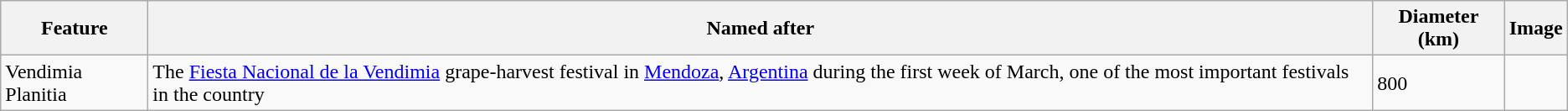<table class="wikitable sortable">
<tr>
<th class="unsortable">Feature</th>
<th class="unsortable">Named after</th>
<th>Diameter (km)</th>
<th class="unsortable">Image</th>
</tr>
<tr>
<td>Vendimia Planitia </td>
<td>The <a href='#'>Fiesta Nacional de la Vendimia</a> grape-harvest festival in <a href='#'>Mendoza</a>, <a href='#'>Argentina</a> during the first week of March, one of the most important festivals in the country</td>
<td>800</td>
<td></td>
</tr>
</table>
